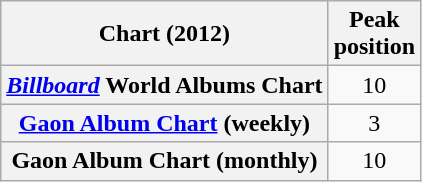<table class="wikitable plainrowheaders sortable" style="text-align:center;" border="1">
<tr>
<th scope="col">Chart (2012)</th>
<th scope="col">Peak<br>position</th>
</tr>
<tr>
<th scope="row"><em><a href='#'>Billboard</a></em> World Albums Chart</th>
<td>10</td>
</tr>
<tr>
<th scope="row"><a href='#'>Gaon Album Chart</a> (weekly)</th>
<td>3</td>
</tr>
<tr>
<th scope="row">Gaon Album Chart (monthly)</th>
<td>10</td>
</tr>
</table>
